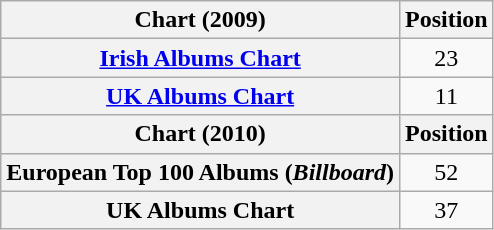<table class="wikitable plainrowheaders">
<tr>
<th>Chart (2009)</th>
<th>Position</th>
</tr>
<tr>
<th scope="row"><a href='#'>Irish Albums Chart</a></th>
<td style="text-align:center;">23</td>
</tr>
<tr>
<th scope="row"><a href='#'>UK Albums Chart</a></th>
<td style="text-align:center;">11</td>
</tr>
<tr>
<th>Chart (2010)</th>
<th>Position</th>
</tr>
<tr>
<th scope="row">European Top 100 Albums (<em>Billboard</em>)</th>
<td style="text-align:center;">52</td>
</tr>
<tr>
<th scope="row">UK Albums Chart</th>
<td style="text-align:center;">37</td>
</tr>
</table>
